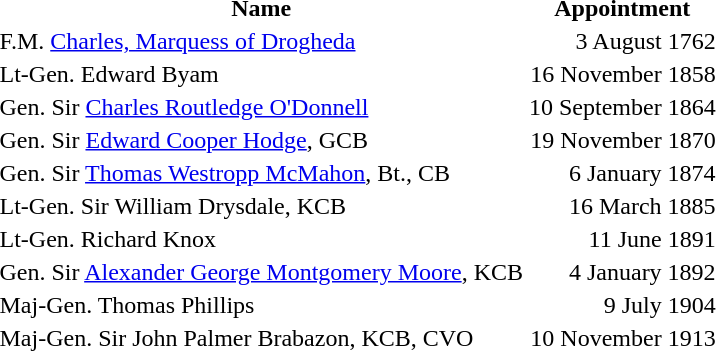<table>
<tr>
<th>Name</th>
<th>Appointment</th>
</tr>
<tr>
<td>F.M. <a href='#'>Charles, Marquess of Drogheda</a></td>
<td align="right">3 August 1762</td>
</tr>
<tr>
<td>Lt-Gen. Edward Byam</td>
<td align="right">16 November 1858</td>
</tr>
<tr>
<td>Gen. Sir <a href='#'>Charles Routledge O'Donnell</a></td>
<td align="right">10 September 1864</td>
</tr>
<tr>
<td>Gen. Sir <a href='#'>Edward Cooper Hodge</a>, GCB</td>
<td align="right">19 November 1870</td>
</tr>
<tr>
<td>Gen. Sir <a href='#'>Thomas Westropp McMahon</a>, Bt., CB</td>
<td align="right">6 January 1874</td>
</tr>
<tr>
<td>Lt-Gen. Sir William Drysdale, KCB</td>
<td align = "right">16 March 1885</td>
</tr>
<tr>
<td>Lt-Gen. Richard Knox</td>
<td align ="right">11 June 1891</td>
</tr>
<tr>
<td>Gen. Sir <a href='#'>Alexander George Montgomery Moore</a>, KCB</td>
<td align="right">4 January 1892</td>
</tr>
<tr>
<td>Maj-Gen. Thomas Phillips</td>
<td align="right">9 July 1904</td>
</tr>
<tr>
<td>Maj-Gen. Sir John Palmer Brabazon, KCB, CVO</td>
<td align ="right">10 November 1913</td>
</tr>
</table>
